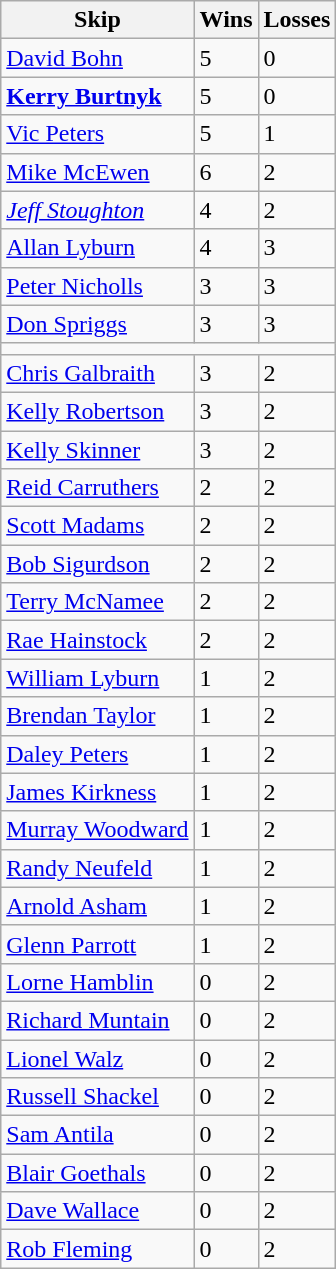<table class="wikitable">
<tr>
<th>Skip</th>
<th>Wins</th>
<th>Losses</th>
</tr>
<tr>
<td><a href='#'>David Bohn</a></td>
<td>5</td>
<td>0</td>
</tr>
<tr>
<td><strong><a href='#'>Kerry Burtnyk</a></strong></td>
<td>5</td>
<td>0</td>
</tr>
<tr>
<td><a href='#'>Vic Peters</a></td>
<td>5</td>
<td>1</td>
</tr>
<tr>
<td><a href='#'>Mike McEwen</a></td>
<td>6</td>
<td>2</td>
</tr>
<tr>
<td><em><a href='#'>Jeff Stoughton</a></em></td>
<td>4</td>
<td>2</td>
</tr>
<tr>
<td><a href='#'>Allan Lyburn</a></td>
<td>4</td>
<td>3</td>
</tr>
<tr>
<td><a href='#'>Peter Nicholls</a></td>
<td>3</td>
<td>3</td>
</tr>
<tr>
<td><a href='#'>Don Spriggs</a></td>
<td>3</td>
<td>3</td>
</tr>
<tr>
<td colspan="3"></td>
</tr>
<tr>
<td><a href='#'>Chris Galbraith</a></td>
<td>3</td>
<td>2</td>
</tr>
<tr>
<td><a href='#'>Kelly Robertson</a></td>
<td>3</td>
<td>2</td>
</tr>
<tr>
<td><a href='#'>Kelly Skinner</a></td>
<td>3</td>
<td>2</td>
</tr>
<tr>
<td><a href='#'>Reid Carruthers</a></td>
<td>2</td>
<td>2</td>
</tr>
<tr>
<td><a href='#'>Scott Madams</a></td>
<td>2</td>
<td>2</td>
</tr>
<tr>
<td><a href='#'>Bob Sigurdson</a></td>
<td>2</td>
<td>2</td>
</tr>
<tr>
<td><a href='#'>Terry McNamee</a></td>
<td>2</td>
<td>2</td>
</tr>
<tr>
<td><a href='#'>Rae Hainstock</a></td>
<td>2</td>
<td>2</td>
</tr>
<tr>
<td><a href='#'>William Lyburn</a></td>
<td>1</td>
<td>2</td>
</tr>
<tr>
<td><a href='#'>Brendan Taylor</a></td>
<td>1</td>
<td>2</td>
</tr>
<tr>
<td><a href='#'>Daley Peters</a></td>
<td>1</td>
<td>2</td>
</tr>
<tr>
<td><a href='#'>James Kirkness</a></td>
<td>1</td>
<td>2</td>
</tr>
<tr>
<td><a href='#'>Murray Woodward</a></td>
<td>1</td>
<td>2</td>
</tr>
<tr>
<td><a href='#'>Randy Neufeld</a></td>
<td>1</td>
<td>2</td>
</tr>
<tr>
<td><a href='#'>Arnold Asham</a></td>
<td>1</td>
<td>2</td>
</tr>
<tr>
<td><a href='#'>Glenn Parrott</a></td>
<td>1</td>
<td>2</td>
</tr>
<tr>
<td><a href='#'>Lorne Hamblin</a></td>
<td>0</td>
<td>2</td>
</tr>
<tr>
<td><a href='#'>Richard Muntain</a></td>
<td>0</td>
<td>2</td>
</tr>
<tr>
<td><a href='#'>Lionel Walz</a></td>
<td>0</td>
<td>2</td>
</tr>
<tr>
<td><a href='#'>Russell Shackel</a></td>
<td>0</td>
<td>2</td>
</tr>
<tr>
<td><a href='#'>Sam Antila</a></td>
<td>0</td>
<td>2</td>
</tr>
<tr>
<td><a href='#'>Blair Goethals</a></td>
<td>0</td>
<td>2</td>
</tr>
<tr>
<td><a href='#'>Dave Wallace</a></td>
<td>0</td>
<td>2</td>
</tr>
<tr>
<td><a href='#'>Rob Fleming</a></td>
<td>0</td>
<td>2</td>
</tr>
</table>
